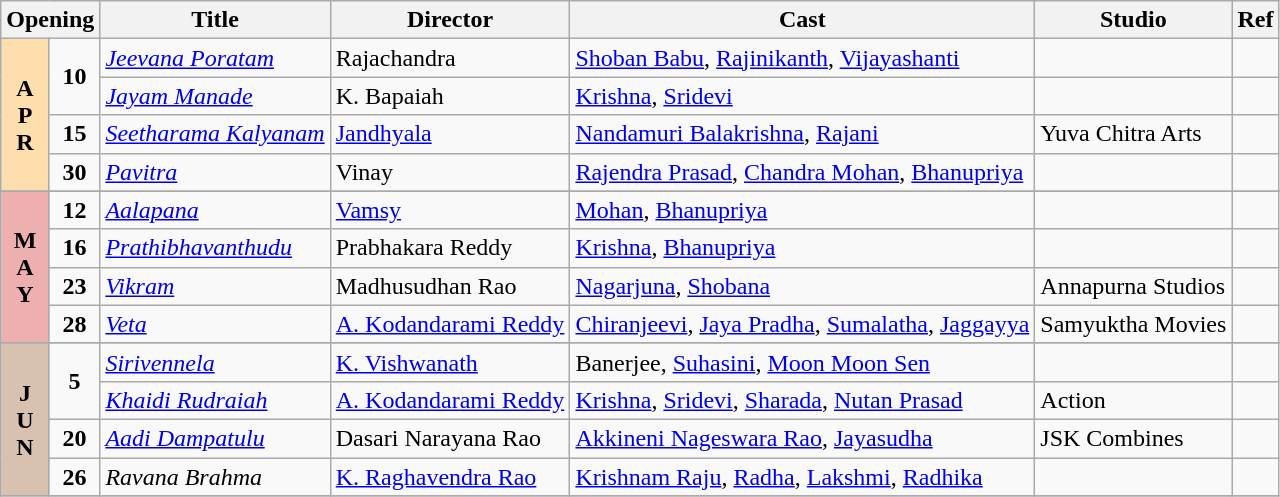<table class="wikitable">
<tr>
<th colspan="2">Opening</th>
<th>Title</th>
<th>Director</th>
<th>Cast</th>
<th>Studio</th>
<th>Ref</th>
</tr>
<tr April!>
<td rowspan="4" valign="center" align="center" style="background:#FFDEAD;"><strong>A<br>P<br>R</strong></td>
<td rowspan="2" align="center"><strong>10</strong></td>
<td><em><a href='#'>Jeevana Poratam</a></em></td>
<td>Rajachandra</td>
<td><a href='#'>Shoban Babu</a>, <a href='#'>Rajinikanth</a>, <a href='#'>Vijayashanti</a></td>
<td></td>
<td></td>
</tr>
<tr>
<td><em><a href='#'>Jayam Manade</a></em></td>
<td>K. Bapaiah</td>
<td><a href='#'>Krishna</a>, <a href='#'>Sridevi</a></td>
<td></td>
<td></td>
</tr>
<tr>
<td rowspan="1" align="center"><strong>15</strong></td>
<td><em><a href='#'>Seetharama Kalyanam</a></em></td>
<td><a href='#'>Jandhyala</a></td>
<td><a href='#'>Nandamuri Balakrishna</a>, <a href='#'>Rajani</a></td>
<td>Yuva Chitra Arts</td>
<td></td>
</tr>
<tr>
<td rowspan="1" align="center"><strong>30</strong></td>
<td><em><a href='#'>Pavitra</a></em></td>
<td>Vinay</td>
<td><a href='#'>Rajendra Prasad</a>, <a href='#'>Chandra Mohan</a>, <a href='#'>Bhanupriya</a></td>
<td></td>
<td></td>
</tr>
<tr>
</tr>
<tr May!>
<td rowspan="4" valign="center" align="center" style="background:#edafaf;"><strong>M<br>A<br>Y</strong></td>
<td rowspan="1" align="center"><strong>12</strong></td>
<td><em><a href='#'>Aalapana</a></em></td>
<td><a href='#'>Vamsy</a></td>
<td><a href='#'>Mohan</a>, <a href='#'>Bhanupriya</a></td>
<td></td>
<td></td>
</tr>
<tr>
<td rowspan="1" align="center"><strong>16</strong></td>
<td><em><a href='#'>Prathibhavanthudu</a></em></td>
<td>Prabhakara Reddy</td>
<td><a href='#'>Krishna</a>, <a href='#'>Bhanupriya</a></td>
<td></td>
<td></td>
</tr>
<tr>
<td rowspan="1" align="center"><strong>23</strong></td>
<td><em><a href='#'>Vikram</a></em></td>
<td>Madhusudhan Rao</td>
<td><a href='#'>Nagarjuna</a>, <a href='#'>Shobana</a></td>
<td>Annapurna Studios</td>
<td></td>
</tr>
<tr>
<td rowspan="1" align="center"><strong>28</strong></td>
<td><em><a href='#'>Veta</a></em></td>
<td><a href='#'>A. Kodandarami Reddy</a></td>
<td><a href='#'>Chiranjeevi</a>, <a href='#'>Jaya Pradha</a>, <a href='#'>Sumalatha</a>, <a href='#'>Jaggayya</a></td>
<td>Samyuktha Movies</td>
<td></td>
</tr>
<tr>
</tr>
<tr June!>
<td rowspan="4" valign="center" align="center" style="background:#d9c1b0;"><strong>J<br>U<br>N</strong></td>
<td rowspan="2" align="center"><strong>5</strong></td>
<td><em><a href='#'>Sirivennela</a></em></td>
<td><a href='#'>K. Vishwanath</a></td>
<td>Banerjee, <a href='#'>Suhasini</a>, <a href='#'>Moon Moon Sen</a></td>
<td></td>
<td></td>
</tr>
<tr>
<td><em><a href='#'>Khaidi Rudraiah</a></em></td>
<td><a href='#'>A. Kodandarami Reddy</a></td>
<td><a href='#'>Krishna</a>, <a href='#'>Sridevi</a>, <a href='#'>Sharada</a>, <a href='#'>Nutan Prasad</a></td>
<td>Action</td>
<td></td>
</tr>
<tr>
<td rowspan="1" align="center"><strong>20</strong></td>
<td><em><a href='#'>Aadi Dampatulu</a></em></td>
<td>Dasari Narayana Rao</td>
<td><a href='#'>Akkineni Nageswara Rao</a>, <a href='#'>Jayasudha</a></td>
<td>JSK Combines</td>
<td></td>
</tr>
<tr>
<td rowspan="1" align="center"><strong>26</strong></td>
<td><em>Ravana Brahma</em></td>
<td><a href='#'>K. Raghavendra Rao</a></td>
<td><a href='#'>Krishnam Raju</a>, <a href='#'>Radha</a>, <a href='#'>Lakshmi</a>, <a href='#'>Radhika</a></td>
<td></td>
<td></td>
</tr>
<tr>
</tr>
</table>
